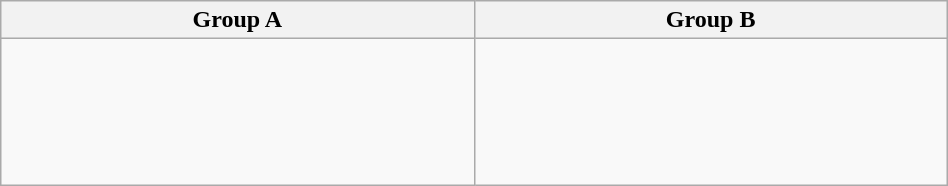<table class="wikitable" width=50%>
<tr>
<th width=50%>Group A</th>
<th width=50%>Group B</th>
</tr>
<tr>
<td valign=top><br><br>
<br>
<br>
<br>
</td>
<td valign=top><br><br>
<br>
<br>
</td>
</tr>
</table>
